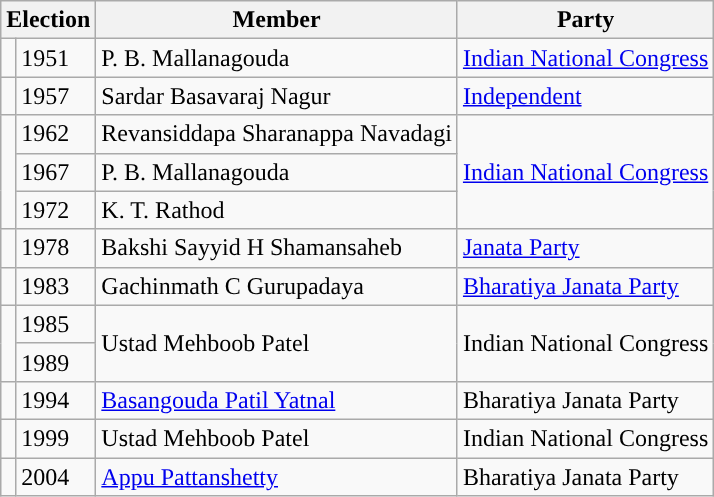<table class="wikitable">
<tr>
<th colspan="2">Election</th>
<th>Member</th>
<th>Party</th>
</tr>
<tr>
<td style="background-color: "></td>
<td>1951</td>
<td>P. B. Mallanagouda</td>
<td><a href='#'>Indian National Congress</a></td>
</tr>
<tr>
<td style="background-color: "></td>
<td>1957</td>
<td>Sardar Basavaraj Nagur</td>
<td><a href='#'>Independent</a></td>
</tr>
<tr>
<td rowspan="3" style="background-color: "></td>
<td>1962</td>
<td>Revansiddapa Sharanappa Navadagi</td>
<td rowspan="3"><a href='#'>Indian National Congress</a></td>
</tr>
<tr>
<td>1967</td>
<td>P. B. Mallanagouda</td>
</tr>
<tr>
<td>1972</td>
<td>K. T. Rathod</td>
</tr>
<tr>
<td style="background-color: "></td>
<td>1978</td>
<td>Bakshi Sayyid H Shamansaheb</td>
<td><a href='#'>Janata Party</a></td>
</tr>
<tr>
<td style="background-color: "></td>
<td>1983</td>
<td>Gachinmath C Gurupadaya</td>
<td><a href='#'>Bharatiya Janata Party</a></td>
</tr>
<tr>
<td rowspan="2" style="background-color: "></td>
<td>1985</td>
<td rowspan="2">Ustad Mehboob Patel</td>
<td rowspan="2">Indian National Congress</td>
</tr>
<tr>
<td>1989</td>
</tr>
<tr>
<td style="background-color: "></td>
<td>1994</td>
<td><a href='#'>Basangouda Patil Yatnal</a></td>
<td>Bharatiya Janata Party</td>
</tr>
<tr>
<td style="background-color: "></td>
<td>1999</td>
<td>Ustad Mehboob Patel</td>
<td>Indian National Congress</td>
</tr>
<tr>
<td rowspan="2" style="background-color: "></td>
<td>2004</td>
<td><a href='#'>Appu Pattanshetty</a></td>
<td>Bharatiya Janata Party</td>
</tr>
</table>
